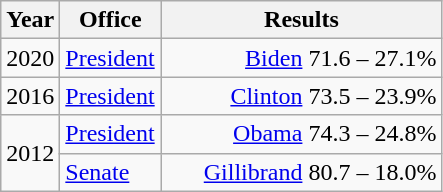<table class=wikitable>
<tr>
<th width="30">Year</th>
<th width="60">Office</th>
<th width="180">Results</th>
</tr>
<tr>
<td>2020</td>
<td><a href='#'>President</a></td>
<td align="right" ><a href='#'>Biden</a> 71.6 – 27.1%</td>
</tr>
<tr>
<td>2016</td>
<td><a href='#'>President</a></td>
<td align="right" ><a href='#'>Clinton</a> 73.5 – 23.9%</td>
</tr>
<tr>
<td rowspan="2">2012</td>
<td><a href='#'>President</a></td>
<td align="right" ><a href='#'>Obama</a> 74.3 – 24.8%</td>
</tr>
<tr>
<td><a href='#'>Senate</a></td>
<td align="right" ><a href='#'>Gillibrand</a> 80.7 – 18.0%</td>
</tr>
</table>
